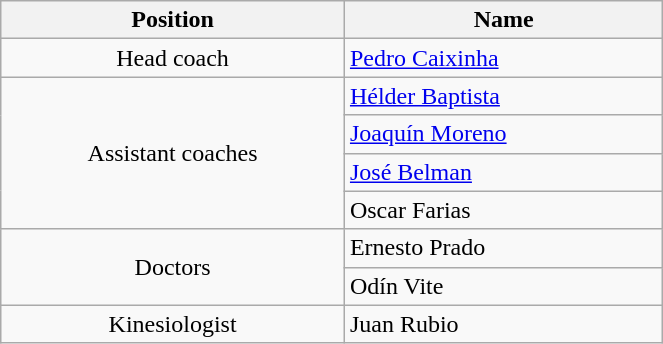<table class="wikitable" style="text-align:center; font-size:100%; width:35%">
<tr>
<th>Position</th>
<th>Name</th>
</tr>
<tr>
<td>Head coach</td>
<td align=left> <a href='#'>Pedro Caixinha</a></td>
</tr>
<tr>
<td rowspan=4>Assistant coaches</td>
<td align=left> <a href='#'>Hélder Baptista</a></td>
</tr>
<tr>
<td align=left> <a href='#'>Joaquín Moreno</a></td>
</tr>
<tr>
<td align=left> <a href='#'>José Belman</a></td>
</tr>
<tr>
<td align=left> Oscar Farias</td>
</tr>
<tr>
<td rowspan=2>Doctors</td>
<td align=left> Ernesto Prado</td>
</tr>
<tr>
<td align=left> Odín Vite</td>
</tr>
<tr>
<td>Kinesiologist</td>
<td align=left> Juan Rubio</td>
</tr>
</table>
